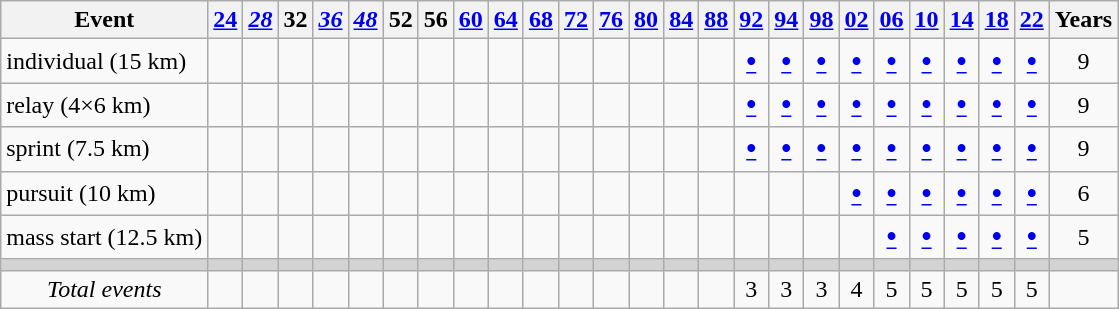<table class="wikitable" style="text-align:center">
<tr>
<th>Event</th>
<th><a href='#'>24</a></th>
<th><em><a href='#'>28</a></em></th>
<th>32</th>
<th><em><a href='#'>36</a></em></th>
<th><em><a href='#'>48</a></em></th>
<th>52</th>
<th>56</th>
<th><a href='#'>60</a></th>
<th><a href='#'>64</a></th>
<th><a href='#'>68</a></th>
<th><a href='#'>72</a></th>
<th><a href='#'>76</a></th>
<th><a href='#'>80</a></th>
<th><a href='#'>84</a></th>
<th><a href='#'>88</a></th>
<th><a href='#'>92</a></th>
<th><a href='#'>94</a></th>
<th><a href='#'>98</a></th>
<th><a href='#'>02</a></th>
<th><a href='#'>06</a></th>
<th><a href='#'>10</a></th>
<th><a href='#'>14</a></th>
<th><a href='#'>18</a></th>
<th><a href='#'>22</a></th>
<th>Years</th>
</tr>
<tr>
<td align=left>individual (15 km)</td>
<td></td>
<td></td>
<td></td>
<td></td>
<td></td>
<td></td>
<td></td>
<td></td>
<td></td>
<td></td>
<td></td>
<td></td>
<td></td>
<td></td>
<td></td>
<td><big><strong><a href='#'>•</a></strong></big></td>
<td><big><strong><a href='#'>•</a></strong></big></td>
<td><big><strong><a href='#'>•</a></strong></big></td>
<td><big><strong><a href='#'>•</a></strong></big></td>
<td><big><strong><a href='#'>•</a></strong></big></td>
<td><big><strong><a href='#'>•</a></strong></big></td>
<td><big><strong><a href='#'>•</a></strong></big></td>
<td><big><strong><a href='#'>•</a></strong></big></td>
<td><big><strong><a href='#'>•</a></strong></big></td>
<td>9</td>
</tr>
<tr>
<td align=left>relay (4×6 km) </td>
<td></td>
<td></td>
<td></td>
<td></td>
<td></td>
<td></td>
<td></td>
<td></td>
<td></td>
<td></td>
<td></td>
<td></td>
<td></td>
<td></td>
<td></td>
<td><big><strong><a href='#'>•</a></strong></big></td>
<td><big><strong><a href='#'>•</a></strong></big></td>
<td><big><strong><a href='#'>•</a></strong></big></td>
<td><big><strong><a href='#'>•</a></strong></big></td>
<td><big><strong><a href='#'>•</a></strong></big></td>
<td><big><strong><a href='#'>•</a></strong></big></td>
<td><big><strong><a href='#'>•</a></strong></big></td>
<td><big><strong><a href='#'>•</a></strong></big></td>
<td><big><strong><a href='#'>•</a></strong></big></td>
<td>9</td>
</tr>
<tr>
<td align=left>sprint (7.5 km)</td>
<td></td>
<td></td>
<td></td>
<td></td>
<td></td>
<td></td>
<td></td>
<td></td>
<td></td>
<td></td>
<td></td>
<td></td>
<td></td>
<td></td>
<td></td>
<td><big><strong><a href='#'>•</a></strong></big></td>
<td><big><strong><a href='#'>•</a></strong></big></td>
<td><big><strong><a href='#'>•</a></strong></big></td>
<td><big><strong><a href='#'>•</a></strong></big></td>
<td><big><strong><a href='#'>•</a></strong></big></td>
<td><big><strong><a href='#'>•</a></strong></big></td>
<td><big><strong><a href='#'>•</a></strong></big></td>
<td><big><strong><a href='#'>•</a></strong></big></td>
<td><big><strong><a href='#'>•</a></strong></big></td>
<td>9</td>
</tr>
<tr>
<td align=left>pursuit (10 km)</td>
<td></td>
<td></td>
<td></td>
<td></td>
<td></td>
<td></td>
<td></td>
<td></td>
<td></td>
<td></td>
<td></td>
<td></td>
<td></td>
<td></td>
<td></td>
<td></td>
<td></td>
<td></td>
<td><big><strong><a href='#'>•</a></strong></big></td>
<td><big><strong><a href='#'>•</a></strong></big></td>
<td><big><strong><a href='#'>•</a></strong></big></td>
<td><big><strong><a href='#'>•</a></strong></big></td>
<td><big><strong><a href='#'>•</a></strong></big></td>
<td><big><strong><a href='#'>•</a></strong></big></td>
<td>6</td>
</tr>
<tr>
<td align=left>mass start (12.5 km)</td>
<td></td>
<td></td>
<td></td>
<td></td>
<td></td>
<td></td>
<td></td>
<td></td>
<td></td>
<td></td>
<td></td>
<td></td>
<td></td>
<td></td>
<td></td>
<td></td>
<td></td>
<td></td>
<td></td>
<td><big><strong><a href='#'>•</a></strong></big></td>
<td><big><strong><a href='#'>•</a></strong></big></td>
<td><big><strong><a href='#'>•</a></strong></big></td>
<td><big><strong><a href='#'>•</a></strong></big></td>
<td><big><strong><a href='#'>•</a></strong></big></td>
<td>5</td>
</tr>
<tr bgcolor=lightgray>
<td></td>
<td></td>
<td></td>
<td></td>
<td></td>
<td></td>
<td></td>
<td></td>
<td></td>
<td></td>
<td></td>
<td></td>
<td></td>
<td></td>
<td></td>
<td></td>
<td></td>
<td></td>
<td></td>
<td></td>
<td></td>
<td></td>
<td></td>
<td></td>
<td></td>
<td></td>
</tr>
<tr align=center>
<td><em>Total events</em></td>
<td></td>
<td></td>
<td></td>
<td></td>
<td></td>
<td></td>
<td></td>
<td></td>
<td></td>
<td></td>
<td></td>
<td></td>
<td></td>
<td></td>
<td></td>
<td>3</td>
<td>3</td>
<td>3</td>
<td>4</td>
<td>5</td>
<td>5</td>
<td>5</td>
<td>5</td>
<td>5</td>
</tr>
</table>
